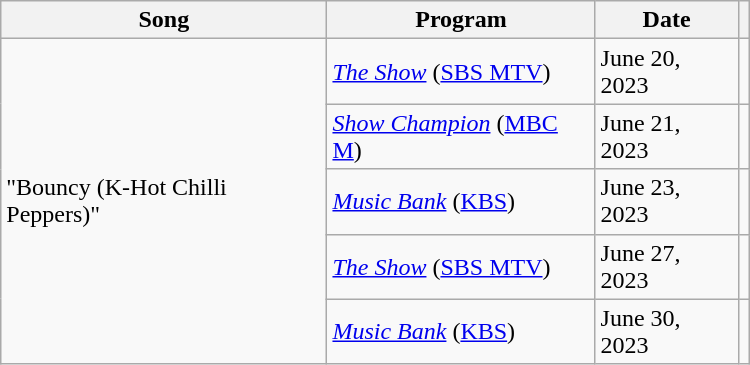<table class="wikitable" width="500">
<tr>
<th>Song</th>
<th>Program</th>
<th>Date</th>
<th></th>
</tr>
<tr>
<td rowspan="5">"Bouncy (K-Hot Chilli Peppers)"</td>
<td><a href='#'><em>The Show</em></a> (<a href='#'>SBS MTV</a>)</td>
<td>June 20, 2023</td>
<td></td>
</tr>
<tr>
<td><em><a href='#'>Show Champion</a></em> (<a href='#'>MBC M</a>)</td>
<td>June 21, 2023</td>
<td></td>
</tr>
<tr>
<td><em><a href='#'>Music Bank</a></em> (<a href='#'>KBS</a>)</td>
<td>June 23, 2023</td>
<td></td>
</tr>
<tr>
<td><a href='#'><em>The Show</em></a> (<a href='#'>SBS MTV</a>)</td>
<td>June 27, 2023</td>
<td></td>
</tr>
<tr>
<td><em><a href='#'>Music Bank</a></em> (<a href='#'>KBS</a>)</td>
<td>June 30, 2023</td>
<td></td>
</tr>
</table>
